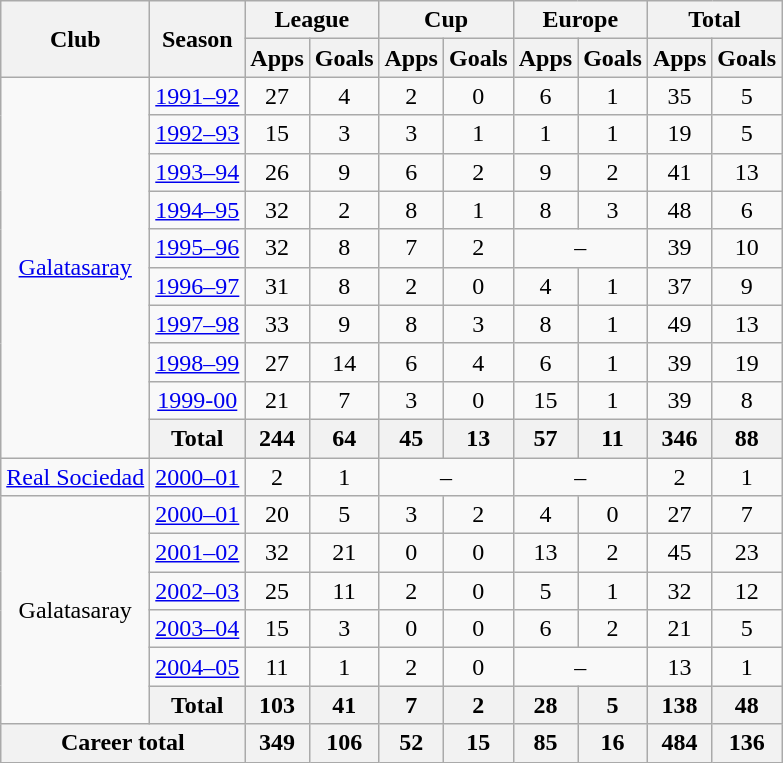<table class="wikitable" style="text-align:center">
<tr>
<th rowspan="2">Club</th>
<th rowspan="2">Season</th>
<th colspan="2">League</th>
<th colspan="2">Cup</th>
<th colspan="2">Europe</th>
<th colspan="2">Total</th>
</tr>
<tr>
<th>Apps</th>
<th>Goals</th>
<th>Apps</th>
<th>Goals</th>
<th>Apps</th>
<th>Goals</th>
<th>Apps</th>
<th>Goals</th>
</tr>
<tr>
<td rowspan="10"><a href='#'>Galatasaray</a></td>
<td><a href='#'>1991–92</a></td>
<td>27</td>
<td>4</td>
<td>2</td>
<td>0</td>
<td>6</td>
<td>1</td>
<td>35</td>
<td>5</td>
</tr>
<tr>
<td><a href='#'>1992–93</a></td>
<td>15</td>
<td>3</td>
<td>3</td>
<td>1</td>
<td>1</td>
<td>1</td>
<td>19</td>
<td>5</td>
</tr>
<tr>
<td><a href='#'>1993–94</a></td>
<td>26</td>
<td>9</td>
<td>6</td>
<td>2</td>
<td>9</td>
<td>2</td>
<td>41</td>
<td>13</td>
</tr>
<tr>
<td><a href='#'>1994–95</a></td>
<td>32</td>
<td>2</td>
<td>8</td>
<td>1</td>
<td>8</td>
<td>3</td>
<td>48</td>
<td>6</td>
</tr>
<tr>
<td><a href='#'>1995–96</a></td>
<td>32</td>
<td>8</td>
<td>7</td>
<td>2</td>
<td colspan="2">–</td>
<td>39</td>
<td>10</td>
</tr>
<tr>
<td><a href='#'>1996–97</a></td>
<td>31</td>
<td>8</td>
<td>2</td>
<td>0</td>
<td>4</td>
<td>1</td>
<td>37</td>
<td>9</td>
</tr>
<tr>
<td><a href='#'>1997–98</a></td>
<td>33</td>
<td>9</td>
<td>8</td>
<td>3</td>
<td>8</td>
<td>1</td>
<td>49</td>
<td>13</td>
</tr>
<tr>
<td><a href='#'>1998–99</a></td>
<td>27</td>
<td>14</td>
<td>6</td>
<td>4</td>
<td>6</td>
<td>1</td>
<td>39</td>
<td>19</td>
</tr>
<tr>
<td><a href='#'>1999-00</a></td>
<td>21</td>
<td>7</td>
<td>3</td>
<td>0</td>
<td>15</td>
<td>1</td>
<td>39</td>
<td>8</td>
</tr>
<tr>
<th>Total</th>
<th>244</th>
<th>64</th>
<th>45</th>
<th>13</th>
<th>57</th>
<th>11</th>
<th>346</th>
<th>88</th>
</tr>
<tr>
<td><a href='#'>Real Sociedad</a></td>
<td><a href='#'>2000–01</a></td>
<td>2</td>
<td>1</td>
<td colspan="2">–</td>
<td colspan="2">–</td>
<td>2</td>
<td>1</td>
</tr>
<tr>
<td rowspan="6">Galatasaray</td>
<td><a href='#'>2000–01</a></td>
<td>20</td>
<td>5</td>
<td>3</td>
<td>2</td>
<td>4</td>
<td>0</td>
<td>27</td>
<td>7</td>
</tr>
<tr>
<td><a href='#'>2001–02</a></td>
<td>32</td>
<td>21</td>
<td>0</td>
<td>0</td>
<td>13</td>
<td>2</td>
<td>45</td>
<td>23</td>
</tr>
<tr>
<td><a href='#'>2002–03</a></td>
<td>25</td>
<td>11</td>
<td>2</td>
<td>0</td>
<td>5</td>
<td>1</td>
<td>32</td>
<td>12</td>
</tr>
<tr>
<td><a href='#'>2003–04</a></td>
<td>15</td>
<td>3</td>
<td>0</td>
<td>0</td>
<td>6</td>
<td>2</td>
<td>21</td>
<td>5</td>
</tr>
<tr>
<td><a href='#'>2004–05</a></td>
<td>11</td>
<td>1</td>
<td>2</td>
<td>0</td>
<td colspan="2">–</td>
<td>13</td>
<td>1</td>
</tr>
<tr>
<th>Total</th>
<th>103</th>
<th>41</th>
<th>7</th>
<th>2</th>
<th>28</th>
<th>5</th>
<th>138</th>
<th>48</th>
</tr>
<tr>
<th colspan="2">Career total</th>
<th>349</th>
<th>106</th>
<th>52</th>
<th>15</th>
<th>85</th>
<th>16</th>
<th>484</th>
<th>136</th>
</tr>
</table>
